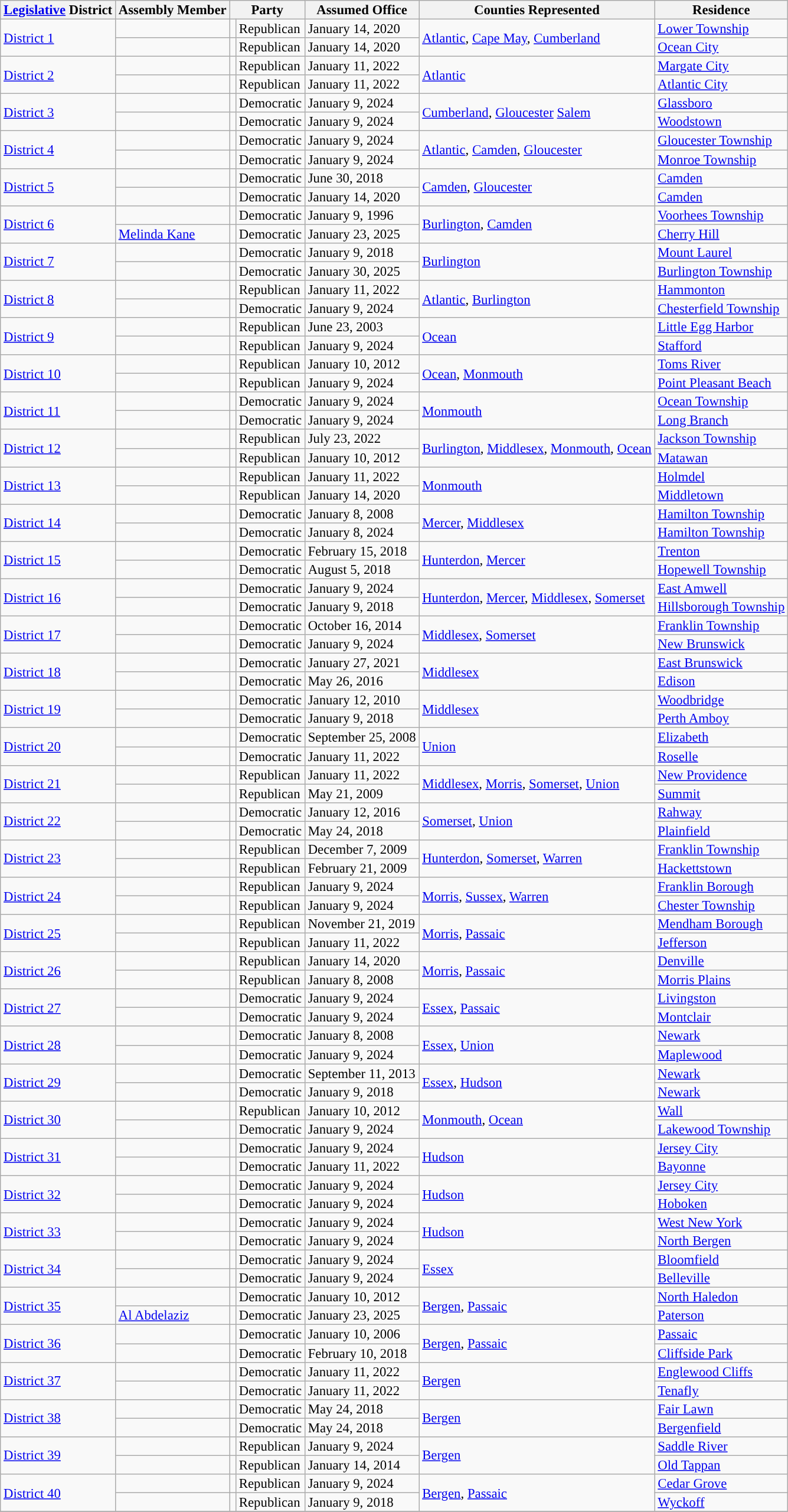<table class="sortable wikitable" style="font-size:95%;line-height:14px;">
<tr>
<th colspan="1" class="sortable"><a href='#'>Legislative</a> District</th>
<th>Assembly Member</th>
<th colspan="2">Party</th>
<th colspan="1">Assumed Office</th>
<th>Counties Represented</th>
<th>Residence</th>
</tr>
<tr>
<td rowspan="2"><a href='#'>District 1</a></td>
<td></td>
<td style="background:"></td>
<td>Republican</td>
<td>January 14, 2020</td>
<td rowspan="2"><a href='#'>Atlantic</a>, <a href='#'>Cape May</a>, <a href='#'>Cumberland</a></td>
<td><a href='#'>Lower Township</a></td>
</tr>
<tr>
<td></td>
<td style="background:"></td>
<td>Republican</td>
<td>January 14, 2020</td>
<td><a href='#'>Ocean City</a></td>
</tr>
<tr>
<td rowspan="2"><a href='#'>District 2</a></td>
<td></td>
<td style="background:"></td>
<td>Republican</td>
<td>January 11, 2022</td>
<td rowspan="2"><a href='#'>Atlantic</a></td>
<td><a href='#'>Margate City</a></td>
</tr>
<tr>
<td></td>
<td style="background:"></td>
<td>Republican</td>
<td>January 11, 2022</td>
<td><a href='#'>Atlantic City</a></td>
</tr>
<tr>
<td rowspan="2"><a href='#'>District 3</a></td>
<td></td>
<td style="background:"></td>
<td>Democratic</td>
<td>January 9, 2024</td>
<td rowspan="2"><a href='#'>Cumberland</a>, <a href='#'>Gloucester</a> <a href='#'>Salem</a></td>
<td><a href='#'>Glassboro</a></td>
</tr>
<tr>
<td></td>
<td style="background:"></td>
<td>Democratic</td>
<td>January 9, 2024</td>
<td><a href='#'>Woodstown</a></td>
</tr>
<tr>
<td rowspan="2"><a href='#'>District 4</a></td>
<td></td>
<td style="background:"></td>
<td>Democratic</td>
<td>January 9, 2024</td>
<td rowspan="2"><a href='#'>Atlantic</a>, <a href='#'>Camden</a>, <a href='#'>Gloucester</a></td>
<td><a href='#'>Gloucester Township</a></td>
</tr>
<tr>
<td></td>
<td style="background:"></td>
<td>Democratic</td>
<td>January 9, 2024</td>
<td><a href='#'>Monroe Township</a></td>
</tr>
<tr>
<td rowspan="2"><a href='#'>District 5</a></td>
<td></td>
<td style="background:"></td>
<td>Democratic</td>
<td>June 30, 2018</td>
<td rowspan="2"><a href='#'>Camden</a>, <a href='#'>Gloucester</a></td>
<td><a href='#'>Camden</a></td>
</tr>
<tr>
<td></td>
<td style="background:"></td>
<td>Democratic</td>
<td>January 14, 2020</td>
<td><a href='#'>Camden</a></td>
</tr>
<tr>
<td rowspan="2"><a href='#'>District 6</a></td>
<td></td>
<td style="background:"></td>
<td>Democratic</td>
<td>January 9, 1996</td>
<td rowspan="2"><a href='#'>Burlington</a>, <a href='#'>Camden</a></td>
<td><a href='#'>Voorhees Township</a></td>
</tr>
<tr>
<td><a href='#'>Melinda Kane</a></td>
<td style="background:"></td>
<td>Democratic</td>
<td>January 23, 2025</td>
<td><a href='#'>Cherry Hill</a></td>
</tr>
<tr>
<td rowspan="2"><a href='#'>District 7</a></td>
<td></td>
<td style="background:"></td>
<td>Democratic</td>
<td>January 9, 2018</td>
<td rowspan="2"><a href='#'>Burlington</a></td>
<td><a href='#'>Mount Laurel</a></td>
</tr>
<tr>
<td></td>
<td style="background:"></td>
<td>Democratic</td>
<td>January 30, 2025</td>
<td><a href='#'>Burlington Township</a></td>
</tr>
<tr>
<td rowspan="2"><a href='#'>District 8</a></td>
<td></td>
<td style="background:"></td>
<td>Republican</td>
<td>January 11, 2022</td>
<td rowspan="2"><a href='#'>Atlantic</a>, <a href='#'>Burlington</a></td>
<td><a href='#'>Hammonton</a></td>
</tr>
<tr>
<td></td>
<td style="background:"></td>
<td>Democratic</td>
<td>January 9, 2024</td>
<td><a href='#'>Chesterfield Township</a></td>
</tr>
<tr>
<td rowspan="2"><a href='#'>District 9</a></td>
<td></td>
<td style="background:"></td>
<td>Republican</td>
<td>June 23, 2003</td>
<td rowspan="2"><a href='#'>Ocean</a></td>
<td><a href='#'>Little Egg Harbor</a></td>
</tr>
<tr>
<td></td>
<td style="background:"></td>
<td>Republican</td>
<td>January 9, 2024</td>
<td><a href='#'>Stafford</a></td>
</tr>
<tr>
<td rowspan="2"><a href='#'>District 10</a></td>
<td></td>
<td style="background:"></td>
<td>Republican</td>
<td>January 10, 2012</td>
<td rowspan="2"><a href='#'>Ocean</a>, <a href='#'>Monmouth</a></td>
<td><a href='#'>Toms River</a></td>
</tr>
<tr>
<td></td>
<td style="background:"></td>
<td>Republican</td>
<td>January 9, 2024</td>
<td><a href='#'>Point Pleasant Beach</a></td>
</tr>
<tr>
<td rowspan="2"><a href='#'>District 11</a></td>
<td></td>
<td style="background:"></td>
<td>Democratic</td>
<td>January 9, 2024</td>
<td rowspan="2"><a href='#'>Monmouth</a></td>
<td><a href='#'>Ocean Township</a></td>
</tr>
<tr>
<td></td>
<td style="background:"></td>
<td>Democratic</td>
<td>January 9, 2024</td>
<td><a href='#'>Long Branch</a></td>
</tr>
<tr>
<td rowspan="2"><a href='#'>District 12</a></td>
<td></td>
<td style="background:"></td>
<td>Republican</td>
<td>July 23, 2022</td>
<td rowspan="2"><a href='#'>Burlington</a>, <a href='#'>Middlesex</a>, <a href='#'>Monmouth</a>, <a href='#'>Ocean</a></td>
<td><a href='#'>Jackson Township</a></td>
</tr>
<tr>
<td></td>
<td style="background:"></td>
<td>Republican</td>
<td>January 10, 2012</td>
<td><a href='#'>Matawan</a></td>
</tr>
<tr>
<td rowspan="2"><a href='#'>District 13</a></td>
<td></td>
<td style="background:"></td>
<td>Republican</td>
<td>January 11, 2022</td>
<td rowspan="2"><a href='#'>Monmouth</a></td>
<td><a href='#'>Holmdel</a></td>
</tr>
<tr>
<td></td>
<td style="background:"></td>
<td>Republican</td>
<td>January 14, 2020</td>
<td><a href='#'>Middletown</a></td>
</tr>
<tr>
<td rowspan="2"><a href='#'>District 14</a></td>
<td></td>
<td style="background:"></td>
<td>Democratic</td>
<td>January 8, 2008</td>
<td rowspan="2"><a href='#'>Mercer</a>, <a href='#'>Middlesex</a></td>
<td><a href='#'>Hamilton Township</a></td>
</tr>
<tr>
<td></td>
<td style="background:"></td>
<td>Democratic</td>
<td>January 8, 2024</td>
<td><a href='#'>Hamilton Township</a></td>
</tr>
<tr>
<td rowspan="2"><a href='#'>District 15</a></td>
<td></td>
<td style="background:"></td>
<td>Democratic</td>
<td>February 15, 2018</td>
<td rowspan="2"><a href='#'>Hunterdon</a>, <a href='#'>Mercer</a></td>
<td><a href='#'>Trenton</a></td>
</tr>
<tr>
<td></td>
<td style="background:"></td>
<td>Democratic</td>
<td>August 5, 2018</td>
<td><a href='#'>Hopewell Township</a></td>
</tr>
<tr>
<td rowspan="2"><a href='#'>District 16</a></td>
<td></td>
<td style="background:"></td>
<td>Democratic</td>
<td>January 9, 2024</td>
<td rowspan="2"><a href='#'>Hunterdon</a>, <a href='#'>Mercer</a>, <a href='#'>Middlesex</a>, <a href='#'>Somerset</a></td>
<td><a href='#'>East Amwell</a></td>
</tr>
<tr>
<td></td>
<td style="background:"></td>
<td>Democratic</td>
<td>January 9, 2018</td>
<td><a href='#'>Hillsborough Township</a></td>
</tr>
<tr>
<td rowspan="2"><a href='#'>District 17</a></td>
<td></td>
<td style="background:"></td>
<td>Democratic</td>
<td>October 16, 2014</td>
<td rowspan="2"><a href='#'>Middlesex</a>, <a href='#'>Somerset</a></td>
<td><a href='#'>Franklin Township</a></td>
</tr>
<tr>
<td></td>
<td style="background:"></td>
<td>Democratic</td>
<td>January 9, 2024</td>
<td><a href='#'>New Brunswick</a></td>
</tr>
<tr>
<td rowspan="2"><a href='#'>District 18</a></td>
<td></td>
<td style="background:"></td>
<td>Democratic</td>
<td>January 27, 2021</td>
<td rowspan="2"><a href='#'>Middlesex</a></td>
<td><a href='#'>East Brunswick</a></td>
</tr>
<tr>
<td></td>
<td style="background:"></td>
<td>Democratic</td>
<td>May 26, 2016</td>
<td><a href='#'>Edison</a></td>
</tr>
<tr>
<td rowspan="2"><a href='#'>District 19</a></td>
<td></td>
<td style="background:"></td>
<td>Democratic</td>
<td>January 12, 2010</td>
<td rowspan="2"><a href='#'>Middlesex</a></td>
<td><a href='#'>Woodbridge</a></td>
</tr>
<tr>
<td></td>
<td style="background:"></td>
<td>Democratic</td>
<td>January 9, 2018</td>
<td><a href='#'>Perth Amboy</a></td>
</tr>
<tr>
<td rowspan="2"><a href='#'>District 20</a></td>
<td></td>
<td style="background:"></td>
<td>Democratic</td>
<td>September 25, 2008</td>
<td rowspan="2"><a href='#'>Union</a></td>
<td><a href='#'>Elizabeth</a></td>
</tr>
<tr>
<td></td>
<td style="background:"></td>
<td>Democratic</td>
<td>January 11, 2022</td>
<td><a href='#'>Roselle</a></td>
</tr>
<tr>
<td rowspan="2"><a href='#'>District 21</a></td>
<td></td>
<td style="background:"></td>
<td>Republican</td>
<td>January 11, 2022</td>
<td rowspan="2"><a href='#'>Middlesex</a>, <a href='#'>Morris</a>, <a href='#'>Somerset</a>, <a href='#'>Union</a></td>
<td><a href='#'>New Providence</a></td>
</tr>
<tr>
<td></td>
<td style="background:"></td>
<td>Republican</td>
<td>May 21, 2009</td>
<td><a href='#'>Summit</a></td>
</tr>
<tr>
<td rowspan="2"><a href='#'>District 22</a></td>
<td></td>
<td style="background:"></td>
<td>Democratic</td>
<td>January 12, 2016</td>
<td rowspan="2"><a href='#'>Somerset</a>, <a href='#'>Union</a></td>
<td><a href='#'>Rahway</a></td>
</tr>
<tr>
<td></td>
<td style="background:"></td>
<td>Democratic</td>
<td>May 24, 2018</td>
<td><a href='#'>Plainfield</a></td>
</tr>
<tr>
<td rowspan="2"><a href='#'>District 23</a></td>
<td></td>
<td style="background:"></td>
<td>Republican</td>
<td>December 7, 2009</td>
<td rowspan="2"><a href='#'>Hunterdon</a>, <a href='#'>Somerset</a>, <a href='#'>Warren</a></td>
<td><a href='#'>Franklin Township</a></td>
</tr>
<tr>
<td></td>
<td style="background:"></td>
<td>Republican</td>
<td>February 21, 2009</td>
<td><a href='#'>Hackettstown</a></td>
</tr>
<tr>
<td rowspan="2"><a href='#'>District 24</a></td>
<td></td>
<td style="background:"></td>
<td>Republican</td>
<td>January 9, 2024</td>
<td rowspan="2"><a href='#'>Morris</a>, <a href='#'>Sussex</a>, <a href='#'>Warren</a></td>
<td><a href='#'>Franklin Borough</a></td>
</tr>
<tr>
<td></td>
<td style="background:"></td>
<td>Republican</td>
<td>January 9, 2024</td>
<td><a href='#'>Chester Township</a></td>
</tr>
<tr>
<td rowspan="2"><a href='#'>District 25</a></td>
<td></td>
<td style="background:"></td>
<td>Republican</td>
<td>November 21, 2019</td>
<td rowspan="2"><a href='#'>Morris</a>, <a href='#'>Passaic</a></td>
<td><a href='#'>Mendham Borough</a></td>
</tr>
<tr>
<td></td>
<td style="background:"></td>
<td>Republican</td>
<td>January 11, 2022</td>
<td><a href='#'>Jefferson</a></td>
</tr>
<tr>
<td rowspan="2"><a href='#'>District 26</a></td>
<td></td>
<td style="background:"></td>
<td>Republican</td>
<td>January 14, 2020</td>
<td rowspan="2"><a href='#'>Morris</a>, <a href='#'>Passaic</a></td>
<td><a href='#'>Denville</a></td>
</tr>
<tr>
<td></td>
<td style="background:"></td>
<td>Republican</td>
<td>January 8, 2008</td>
<td><a href='#'>Morris Plains</a></td>
</tr>
<tr>
<td rowspan="2"><a href='#'>District 27</a></td>
<td></td>
<td style="background:"></td>
<td>Democratic</td>
<td>January 9, 2024</td>
<td rowspan="2"><a href='#'>Essex</a>, <a href='#'>Passaic</a></td>
<td><a href='#'>Livingston</a></td>
</tr>
<tr>
<td></td>
<td style="background:"></td>
<td>Democratic</td>
<td>January 9, 2024</td>
<td><a href='#'>Montclair</a></td>
</tr>
<tr>
<td rowspan="2"><a href='#'>District 28</a></td>
<td></td>
<td style="background:"></td>
<td>Democratic</td>
<td>January 8, 2008</td>
<td rowspan="2"><a href='#'>Essex</a>, <a href='#'>Union</a></td>
<td><a href='#'>Newark</a></td>
</tr>
<tr>
<td></td>
<td style="background:"></td>
<td>Democratic</td>
<td>January 9, 2024</td>
<td><a href='#'>Maplewood</a></td>
</tr>
<tr>
<td rowspan="2"><a href='#'>District 29</a></td>
<td></td>
<td style="background:"></td>
<td>Democratic</td>
<td>September 11, 2013</td>
<td rowspan="2"><a href='#'>Essex</a>, <a href='#'>Hudson</a></td>
<td><a href='#'>Newark</a></td>
</tr>
<tr>
<td></td>
<td style="background:"></td>
<td>Democratic</td>
<td>January 9, 2018</td>
<td><a href='#'>Newark</a></td>
</tr>
<tr>
<td rowspan="2"><a href='#'>District 30</a></td>
<td></td>
<td style="background:"></td>
<td>Republican</td>
<td>January 10, 2012</td>
<td rowspan="2"><a href='#'>Monmouth</a>, <a href='#'>Ocean</a></td>
<td><a href='#'>Wall</a></td>
</tr>
<tr>
<td></td>
<td style="background:"></td>
<td>Democratic</td>
<td>January 9, 2024</td>
<td><a href='#'>Lakewood Township</a></td>
</tr>
<tr>
<td rowspan="2"><a href='#'>District 31</a></td>
<td></td>
<td style="background:"></td>
<td>Democratic</td>
<td>January 9, 2024</td>
<td rowspan="2"><a href='#'>Hudson</a></td>
<td><a href='#'>Jersey City</a></td>
</tr>
<tr>
<td></td>
<td style="background:"></td>
<td>Democratic</td>
<td>January 11, 2022</td>
<td><a href='#'>Bayonne</a></td>
</tr>
<tr>
<td rowspan="2"><a href='#'>District 32</a></td>
<td></td>
<td style="background:"></td>
<td>Democratic</td>
<td>January 9, 2024</td>
<td rowspan="2"><a href='#'>Hudson</a></td>
<td><a href='#'>Jersey City</a></td>
</tr>
<tr>
<td></td>
<td style="background:"></td>
<td>Democratic</td>
<td>January 9, 2024</td>
<td><a href='#'>Hoboken</a></td>
</tr>
<tr>
<td rowspan="2"><a href='#'>District 33</a></td>
<td></td>
<td style="background:"></td>
<td>Democratic</td>
<td>January 9, 2024</td>
<td rowspan="2"><a href='#'>Hudson</a></td>
<td><a href='#'>West New York</a></td>
</tr>
<tr>
<td></td>
<td style="background:"></td>
<td>Democratic</td>
<td>January 9, 2024</td>
<td><a href='#'>North Bergen</a></td>
</tr>
<tr>
<td rowspan="2"><a href='#'>District 34</a></td>
<td></td>
<td style="background:"></td>
<td>Democratic</td>
<td>January 9, 2024</td>
<td rowspan="2"><a href='#'>Essex</a></td>
<td><a href='#'>Bloomfield</a></td>
</tr>
<tr>
<td></td>
<td style="background:"></td>
<td>Democratic</td>
<td>January 9, 2024</td>
<td><a href='#'>Belleville</a></td>
</tr>
<tr>
<td rowspan="2"><a href='#'>District 35</a></td>
<td></td>
<td style="background:"></td>
<td>Democratic</td>
<td>January 10, 2012</td>
<td rowspan="2"><a href='#'>Bergen</a>, <a href='#'>Passaic</a></td>
<td><a href='#'>North Haledon</a></td>
</tr>
<tr>
<td><a href='#'>Al Abdelaziz</a></td>
<td style="background:"></td>
<td>Democratic</td>
<td>January 23, 2025</td>
<td><a href='#'>Paterson</a></td>
</tr>
<tr>
<td rowspan="2"><a href='#'>District 36</a></td>
<td></td>
<td style="background:"></td>
<td>Democratic</td>
<td>January 10, 2006</td>
<td rowspan="2"><a href='#'>Bergen</a>, <a href='#'>Passaic</a></td>
<td><a href='#'>Passaic</a></td>
</tr>
<tr>
<td></td>
<td style="background:"></td>
<td>Democratic</td>
<td>February 10, 2018</td>
<td><a href='#'>Cliffside Park</a></td>
</tr>
<tr>
<td rowspan="2"><a href='#'>District 37</a></td>
<td></td>
<td style="background:"></td>
<td>Democratic</td>
<td>January 11, 2022</td>
<td rowspan="2"><a href='#'>Bergen</a></td>
<td><a href='#'>Englewood Cliffs</a></td>
</tr>
<tr>
<td></td>
<td style="background:"></td>
<td>Democratic</td>
<td>January 11, 2022</td>
<td><a href='#'>Tenafly</a></td>
</tr>
<tr>
<td rowspan="2"><a href='#'>District 38</a></td>
<td></td>
<td style="background:"></td>
<td>Democratic</td>
<td>May 24, 2018</td>
<td rowspan="2"><a href='#'>Bergen</a></td>
<td><a href='#'>Fair Lawn</a></td>
</tr>
<tr>
<td></td>
<td style="background:"></td>
<td>Democratic</td>
<td>May 24, 2018</td>
<td><a href='#'>Bergenfield</a></td>
</tr>
<tr>
<td rowspan="2"><a href='#'>District 39</a></td>
<td></td>
<td style="background:"></td>
<td>Republican</td>
<td>January 9, 2024</td>
<td rowspan="2"><a href='#'>Bergen</a></td>
<td><a href='#'>Saddle River</a></td>
</tr>
<tr>
<td></td>
<td style="background:"></td>
<td>Republican</td>
<td>January 14, 2014</td>
<td><a href='#'>Old Tappan</a></td>
</tr>
<tr>
<td rowspan="2"><a href='#'>District 40</a></td>
<td></td>
<td style="background:"></td>
<td>Republican</td>
<td>January 9, 2024</td>
<td rowspan="2"><a href='#'>Bergen</a>, <a href='#'>Passaic</a></td>
<td><a href='#'>Cedar Grove</a></td>
</tr>
<tr>
<td></td>
<td style="background:"></td>
<td>Republican</td>
<td>January 9, 2018</td>
<td><a href='#'>Wyckoff</a></td>
</tr>
<tr>
</tr>
</table>
